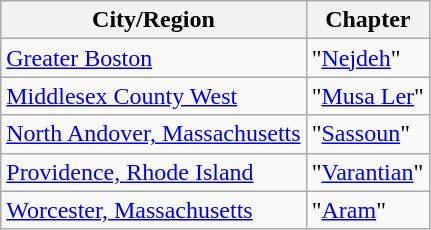<table class="wikitable">
<tr>
<th>City/Region</th>
<th>Chapter</th>
</tr>
<tr>
<td><a href='#'>Greater Boston</a></td>
<td>"<a href='#'>Nejdeh</a>"</td>
</tr>
<tr>
<td><a href='#'>Middlesex County West</a></td>
<td>"<a href='#'>Musa Ler</a>"</td>
</tr>
<tr>
<td><a href='#'>North Andover, Massachusetts</a></td>
<td>"<a href='#'>Sassoun</a>"</td>
</tr>
<tr>
<td><a href='#'>Providence, Rhode Island</a></td>
<td>"<a href='#'>Varantian</a>"</td>
</tr>
<tr>
<td><a href='#'>Worcester, Massachusetts</a></td>
<td>"<a href='#'>Aram</a>"</td>
</tr>
</table>
